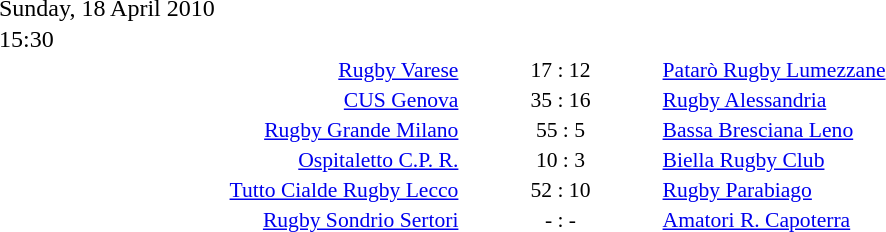<table style="width:70%;" cellspacing="1">
<tr>
<th width=35%></th>
<th width=15%></th>
<th></th>
</tr>
<tr>
<td>Sunday, 18 April 2010</td>
</tr>
<tr>
<td>15:30</td>
</tr>
<tr style=font-size:90%>
<td align=right><a href='#'>Rugby Varese</a></td>
<td align=center>17 : 12</td>
<td><a href='#'>Patarò Rugby Lumezzane</a></td>
</tr>
<tr style=font-size:90%>
<td align=right><a href='#'>CUS Genova</a></td>
<td align=center>35 : 16</td>
<td><a href='#'>Rugby Alessandria</a></td>
</tr>
<tr style=font-size:90%>
<td align=right><a href='#'>Rugby Grande Milano</a></td>
<td align=center>55 : 5</td>
<td><a href='#'>Bassa Bresciana Leno</a></td>
</tr>
<tr style=font-size:90%>
<td align=right><a href='#'>Ospitaletto C.P. R.</a></td>
<td align=center>10 : 3</td>
<td><a href='#'>Biella Rugby Club</a></td>
</tr>
<tr style=font-size:90%>
<td align=right><a href='#'>Tutto Cialde Rugby Lecco</a></td>
<td align=center>52 : 10</td>
<td><a href='#'>Rugby Parabiago</a></td>
</tr>
<tr style=font-size:90%>
<td align=right><a href='#'>Rugby Sondrio Sertori</a></td>
<td align=center>- : -</td>
<td><a href='#'>Amatori R. Capoterra</a></td>
</tr>
</table>
